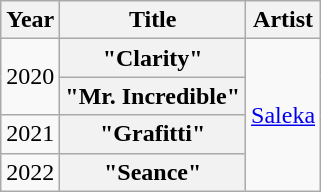<table class="wikitable plainrowheaders" style="text-align:center;">
<tr>
<th>Year</th>
<th>Title</th>
<th>Artist</th>
</tr>
<tr>
<td rowspan="2">2020</td>
<th scope="row">"Clarity"</th>
<td rowspan="4"><a href='#'>Saleka</a></td>
</tr>
<tr>
<th scope="row">"Mr. Incredible"</th>
</tr>
<tr>
<td>2021</td>
<th scope="row">"Grafitti"</th>
</tr>
<tr>
<td>2022</td>
<th scope="row">"Seance"</th>
</tr>
</table>
